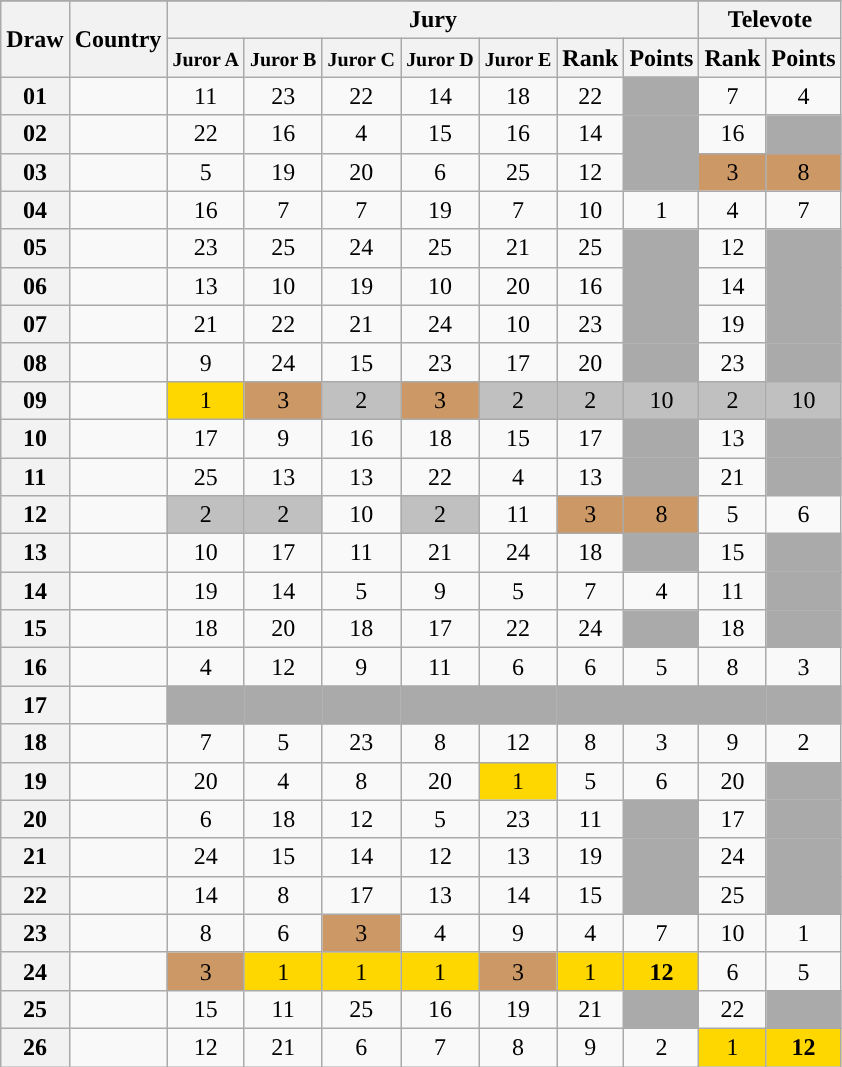<table class="sortable wikitable collapsible plainrowheaders" style="text-align:center;">
<tr>
</tr>
<tr>
<th scope="col" rowspan="2">Draw</th>
<th scope="col" rowspan="2">Country</th>
<th scope="col" colspan="7">Jury</th>
<th scope="col" colspan="2">Televote</th>
</tr>
<tr>
<th scope="col"><small>Juror A</small></th>
<th scope="col"><small>Juror B</small></th>
<th scope="col"><small>Juror C</small></th>
<th scope="col"><small>Juror D</small></th>
<th scope="col"><small>Juror E</small></th>
<th scope="col">Rank</th>
<th scope="col" class="unsortable">Points</th>
<th scope="col">Rank</th>
<th scope="col" class="unsortable">Points</th>
</tr>
<tr>
<th scope="row" style="text-align:center;">01</th>
<td style="text-align:left;"></td>
<td>11</td>
<td>23</td>
<td>22</td>
<td>14</td>
<td>18</td>
<td>22</td>
<td style="background:#AAAAAA;"></td>
<td>7</td>
<td>4</td>
</tr>
<tr>
<th scope="row" style="text-align:center;">02</th>
<td style="text-align:left;"></td>
<td>22</td>
<td>16</td>
<td>4</td>
<td>15</td>
<td>16</td>
<td>14</td>
<td style="background:#AAAAAA;"></td>
<td>16</td>
<td style="background:#AAAAAA;"></td>
</tr>
<tr>
<th scope="row" style="text-align:center;">03</th>
<td style="text-align:left;"></td>
<td>5</td>
<td>19</td>
<td>20</td>
<td>6</td>
<td>25</td>
<td>12</td>
<td style="background:#AAAAAA;"></td>
<td style="background:#CC9966;">3</td>
<td style="background:#CC9966;">8</td>
</tr>
<tr>
<th scope="row" style="text-align:center;">04</th>
<td style="text-align:left;"></td>
<td>16</td>
<td>7</td>
<td>7</td>
<td>19</td>
<td>7</td>
<td>10</td>
<td>1</td>
<td>4</td>
<td>7</td>
</tr>
<tr>
<th scope="row" style="text-align:center;">05</th>
<td style="text-align:left;"></td>
<td>23</td>
<td>25</td>
<td>24</td>
<td>25</td>
<td>21</td>
<td>25</td>
<td style="background:#AAAAAA;"></td>
<td>12</td>
<td style="background:#AAAAAA;"></td>
</tr>
<tr>
<th scope="row" style="text-align:center;">06</th>
<td style="text-align:left;"></td>
<td>13</td>
<td>10</td>
<td>19</td>
<td>10</td>
<td>20</td>
<td>16</td>
<td style="background:#AAAAAA;"></td>
<td>14</td>
<td style="background:#AAAAAA;"></td>
</tr>
<tr>
<th scope="row" style="text-align:center;">07</th>
<td style="text-align:left;"></td>
<td>21</td>
<td>22</td>
<td>21</td>
<td>24</td>
<td>10</td>
<td>23</td>
<td style="background:#AAAAAA;"></td>
<td>19</td>
<td style="background:#AAAAAA;"></td>
</tr>
<tr>
<th scope="row" style="text-align:center;">08</th>
<td style="text-align:left;"></td>
<td>9</td>
<td>24</td>
<td>15</td>
<td>23</td>
<td>17</td>
<td>20</td>
<td style="background:#AAAAAA;"></td>
<td>23</td>
<td style="background:#AAAAAA;"></td>
</tr>
<tr>
<th scope="row" style="text-align:center;">09</th>
<td style="text-align:left;"></td>
<td style="background:gold;">1</td>
<td style="background:#CC9966;">3</td>
<td style="background:silver;">2</td>
<td style="background:#CC9966;">3</td>
<td style="background:silver;">2</td>
<td style="background:silver;">2</td>
<td style="background:silver;">10</td>
<td style="background:silver;">2</td>
<td style="background:silver;">10</td>
</tr>
<tr>
<th scope="row" style="text-align:center;">10</th>
<td style="text-align:left;"></td>
<td>17</td>
<td>9</td>
<td>16</td>
<td>18</td>
<td>15</td>
<td>17</td>
<td style="background:#AAAAAA;"></td>
<td>13</td>
<td style="background:#AAAAAA;"></td>
</tr>
<tr>
<th scope="row" style="text-align:center;">11</th>
<td style="text-align:left;"></td>
<td>25</td>
<td>13</td>
<td>13</td>
<td>22</td>
<td>4</td>
<td>13</td>
<td style="background:#AAAAAA;"></td>
<td>21</td>
<td style="background:#AAAAAA;"></td>
</tr>
<tr>
<th scope="row" style="text-align:center;">12</th>
<td style="text-align:left;"></td>
<td style="background:silver;">2</td>
<td style="background:silver;">2</td>
<td>10</td>
<td style="background:silver;">2</td>
<td>11</td>
<td style="background:#CC9966;">3</td>
<td style="background:#CC9966;">8</td>
<td>5</td>
<td>6</td>
</tr>
<tr>
<th scope="row" style="text-align:center;">13</th>
<td style="text-align:left;"></td>
<td>10</td>
<td>17</td>
<td>11</td>
<td>21</td>
<td>24</td>
<td>18</td>
<td style="background:#AAAAAA;"></td>
<td>15</td>
<td style="background:#AAAAAA;"></td>
</tr>
<tr>
<th scope="row" style="text-align:center;">14</th>
<td style="text-align:left;"></td>
<td>19</td>
<td>14</td>
<td>5</td>
<td>9</td>
<td>5</td>
<td>7</td>
<td>4</td>
<td>11</td>
<td style="background:#AAAAAA;"></td>
</tr>
<tr>
<th scope="row" style="text-align:center;">15</th>
<td style="text-align:left;"></td>
<td>18</td>
<td>20</td>
<td>18</td>
<td>17</td>
<td>22</td>
<td>24</td>
<td style="background:#AAAAAA;"></td>
<td>18</td>
<td style="background:#AAAAAA;"></td>
</tr>
<tr>
<th scope="row" style="text-align:center;">16</th>
<td style="text-align:left;"></td>
<td>4</td>
<td>12</td>
<td>9</td>
<td>11</td>
<td>6</td>
<td>6</td>
<td>5</td>
<td>8</td>
<td>3</td>
</tr>
<tr class=sortbottom>
<th scope="row" style="text-align:center;">17</th>
<td style="text-align:left;"></td>
<td style="background:#AAAAAA;"></td>
<td style="background:#AAAAAA;"></td>
<td style="background:#AAAAAA;"></td>
<td style="background:#AAAAAA;"></td>
<td style="background:#AAAAAA;"></td>
<td style="background:#AAAAAA;"></td>
<td style="background:#AAAAAA;"></td>
<td style="background:#AAAAAA;"></td>
<td style="background:#AAAAAA;"></td>
</tr>
<tr>
<th scope="row" style="text-align:center;">18</th>
<td style="text-align:left;"></td>
<td>7</td>
<td>5</td>
<td>23</td>
<td>8</td>
<td>12</td>
<td>8</td>
<td>3</td>
<td>9</td>
<td>2</td>
</tr>
<tr>
<th scope="row" style="text-align:center;">19</th>
<td style="text-align:left;"></td>
<td>20</td>
<td>4</td>
<td>8</td>
<td>20</td>
<td style="background:gold;">1</td>
<td>5</td>
<td>6</td>
<td>20</td>
<td style="background:#AAAAAA;"></td>
</tr>
<tr>
<th scope="row" style="text-align:center;">20</th>
<td style="text-align:left;"></td>
<td>6</td>
<td>18</td>
<td>12</td>
<td>5</td>
<td>23</td>
<td>11</td>
<td style="background:#AAAAAA;"></td>
<td>17</td>
<td style="background:#AAAAAA;"></td>
</tr>
<tr>
<th scope="row" style="text-align:center;">21</th>
<td style="text-align:left;"></td>
<td>24</td>
<td>15</td>
<td>14</td>
<td>12</td>
<td>13</td>
<td>19</td>
<td style="background:#AAAAAA;"></td>
<td>24</td>
<td style="background:#AAAAAA;"></td>
</tr>
<tr>
<th scope="row" style="text-align:center;">22</th>
<td style="text-align:left;"></td>
<td>14</td>
<td>8</td>
<td>17</td>
<td>13</td>
<td>14</td>
<td>15</td>
<td style="background:#AAAAAA;"></td>
<td>25</td>
<td style="background:#AAAAAA;"></td>
</tr>
<tr>
<th scope="row" style="text-align:center;">23</th>
<td style="text-align:left;"></td>
<td>8</td>
<td>6</td>
<td style="background:#CC9966;">3</td>
<td>4</td>
<td>9</td>
<td>4</td>
<td>7</td>
<td>10</td>
<td>1</td>
</tr>
<tr>
<th scope="row" style="text-align:center;">24</th>
<td style="text-align:left;"></td>
<td style="background:#CC9966;">3</td>
<td style="background:gold;">1</td>
<td style="background:gold;">1</td>
<td style="background:gold;">1</td>
<td style="background:#CC9966;">3</td>
<td style="background:gold;">1</td>
<td style="background:gold;"><strong>12</strong></td>
<td>6</td>
<td>5</td>
</tr>
<tr>
<th scope="row" style="text-align:center;">25</th>
<td style="text-align:left;"></td>
<td>15</td>
<td>11</td>
<td>25</td>
<td>16</td>
<td>19</td>
<td>21</td>
<td style="background:#AAAAAA;"></td>
<td>22</td>
<td style="background:#AAAAAA;"></td>
</tr>
<tr>
<th scope="row" style="text-align:center;">26</th>
<td style="text-align:left;"></td>
<td>12</td>
<td>21</td>
<td>6</td>
<td>7</td>
<td>8</td>
<td>9</td>
<td>2</td>
<td style="background:gold;">1</td>
<td style="background:gold;"><strong>12</strong></td>
</tr>
</table>
